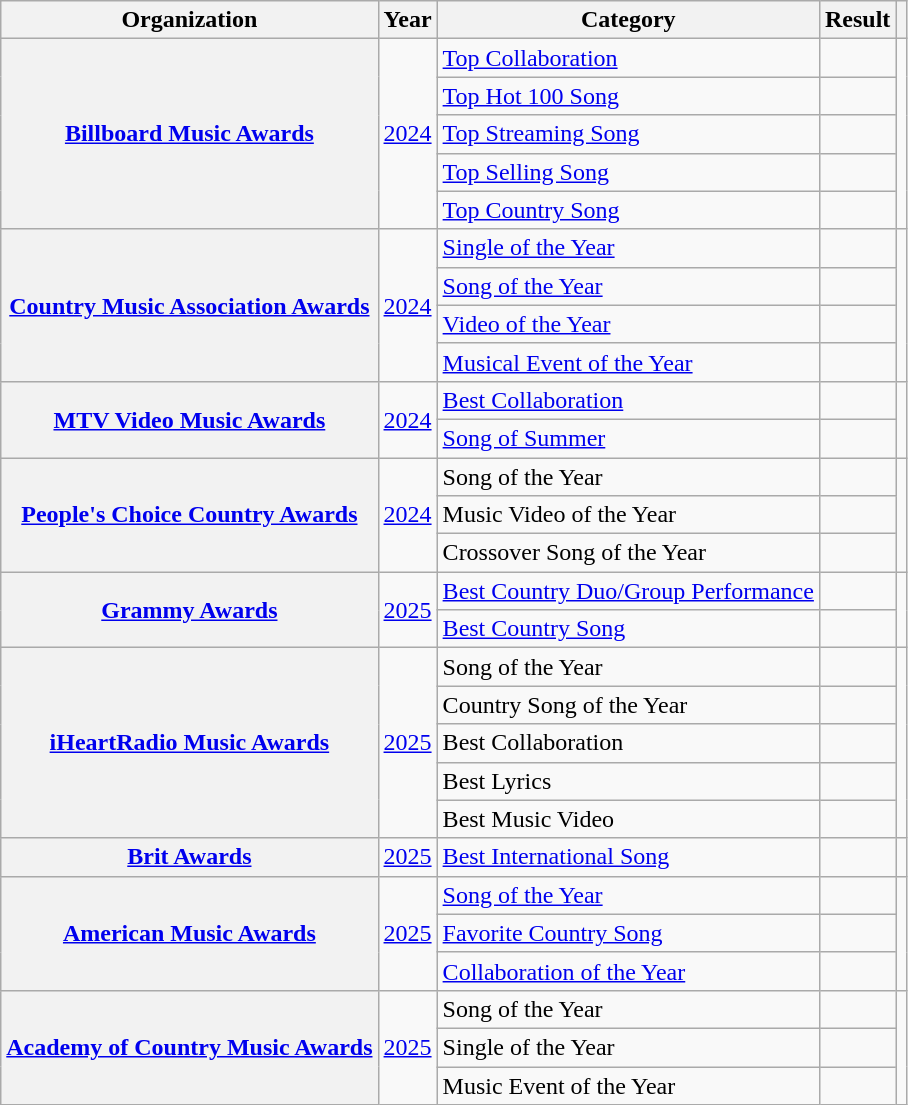<table class="wikitable sortable plainrowheaders" style="border:none; margin:0;">
<tr>
<th scope="col">Organization</th>
<th scope="col">Year</th>
<th scope="col">Category</th>
<th scope="col">Result</th>
<th class="unsortable" scope="col"></th>
</tr>
<tr>
<th rowspan="5" scope="row"><a href='#'>Billboard Music Awards</a></th>
<td rowspan="5"><a href='#'>2024</a></td>
<td><a href='#'>Top Collaboration</a></td>
<td></td>
<td rowspan="5"></td>
</tr>
<tr>
<td><a href='#'>Top Hot 100 Song</a></td>
<td></td>
</tr>
<tr>
<td><a href='#'>Top Streaming Song</a></td>
<td></td>
</tr>
<tr>
<td><a href='#'>Top Selling Song</a></td>
<td></td>
</tr>
<tr>
<td><a href='#'>Top Country Song</a></td>
<td></td>
</tr>
<tr>
<th rowspan="4" scope="row"><a href='#'>Country Music Association Awards</a></th>
<td rowspan="4"><a href='#'>2024</a></td>
<td><a href='#'>Single of the Year</a></td>
<td></td>
<td rowspan="4"></td>
</tr>
<tr>
<td><a href='#'>Song of the Year</a></td>
<td></td>
</tr>
<tr>
<td><a href='#'>Video of the Year</a></td>
<td></td>
</tr>
<tr>
<td><a href='#'>Musical Event of the Year</a></td>
<td></td>
</tr>
<tr>
<th rowspan="2" scope="row"><a href='#'>MTV Video Music Awards</a></th>
<td rowspan="2"><a href='#'>2024</a></td>
<td><a href='#'>Best Collaboration</a></td>
<td></td>
<td rowspan="2"></td>
</tr>
<tr>
<td><a href='#'>Song of Summer</a></td>
<td></td>
</tr>
<tr>
<th rowspan="3" scope="row"><a href='#'>People's Choice Country Awards</a></th>
<td rowspan="3"><a href='#'>2024</a></td>
<td>Song of the Year</td>
<td></td>
<td rowspan="3"></td>
</tr>
<tr>
<td>Music Video of the Year</td>
<td></td>
</tr>
<tr>
<td>Crossover Song of the Year</td>
<td></td>
</tr>
<tr>
<th rowspan="2" scope="row"><a href='#'>Grammy Awards</a></th>
<td rowspan="2"><a href='#'>2025</a></td>
<td><a href='#'>Best Country Duo/Group Performance</a></td>
<td></td>
<td rowspan="2"></td>
</tr>
<tr>
<td><a href='#'>Best Country Song</a></td>
<td></td>
</tr>
<tr>
<th rowspan="5" scope="row"><a href='#'>iHeartRadio Music Awards</a></th>
<td rowspan="5"><a href='#'>2025</a></td>
<td>Song of the Year</td>
<td></td>
<td rowspan="5"></td>
</tr>
<tr>
<td>Country Song of the Year</td>
<td></td>
</tr>
<tr>
<td>Best Collaboration</td>
<td></td>
</tr>
<tr>
<td>Best Lyrics</td>
<td></td>
</tr>
<tr>
<td>Best Music Video</td>
<td></td>
</tr>
<tr>
<th scope="row"><a href='#'>Brit Awards</a></th>
<td><a href='#'>2025</a></td>
<td><a href='#'>Best International Song</a></td>
<td></td>
<td style="text-align:center;"></td>
</tr>
<tr>
<th rowspan="3" scope="row"><a href='#'>American Music Awards</a></th>
<td rowspan="3"><a href='#'>2025</a></td>
<td><a href='#'>Song of the Year</a></td>
<td></td>
<td rowspan="3"></td>
</tr>
<tr>
<td><a href='#'>Favorite Country Song</a></td>
<td></td>
</tr>
<tr>
<td><a href='#'>Collaboration of the Year</a></td>
<td></td>
</tr>
<tr>
<th rowspan="3" scope="row"><a href='#'>Academy of Country Music Awards</a></th>
<td rowspan="3"><a href='#'>2025</a></td>
<td>Song of the Year</td>
<td></td>
<td rowspan="3"></td>
</tr>
<tr>
<td>Single of the Year</td>
<td></td>
</tr>
<tr>
<td>Music Event of the Year</td>
<td></td>
</tr>
<tr>
</tr>
</table>
